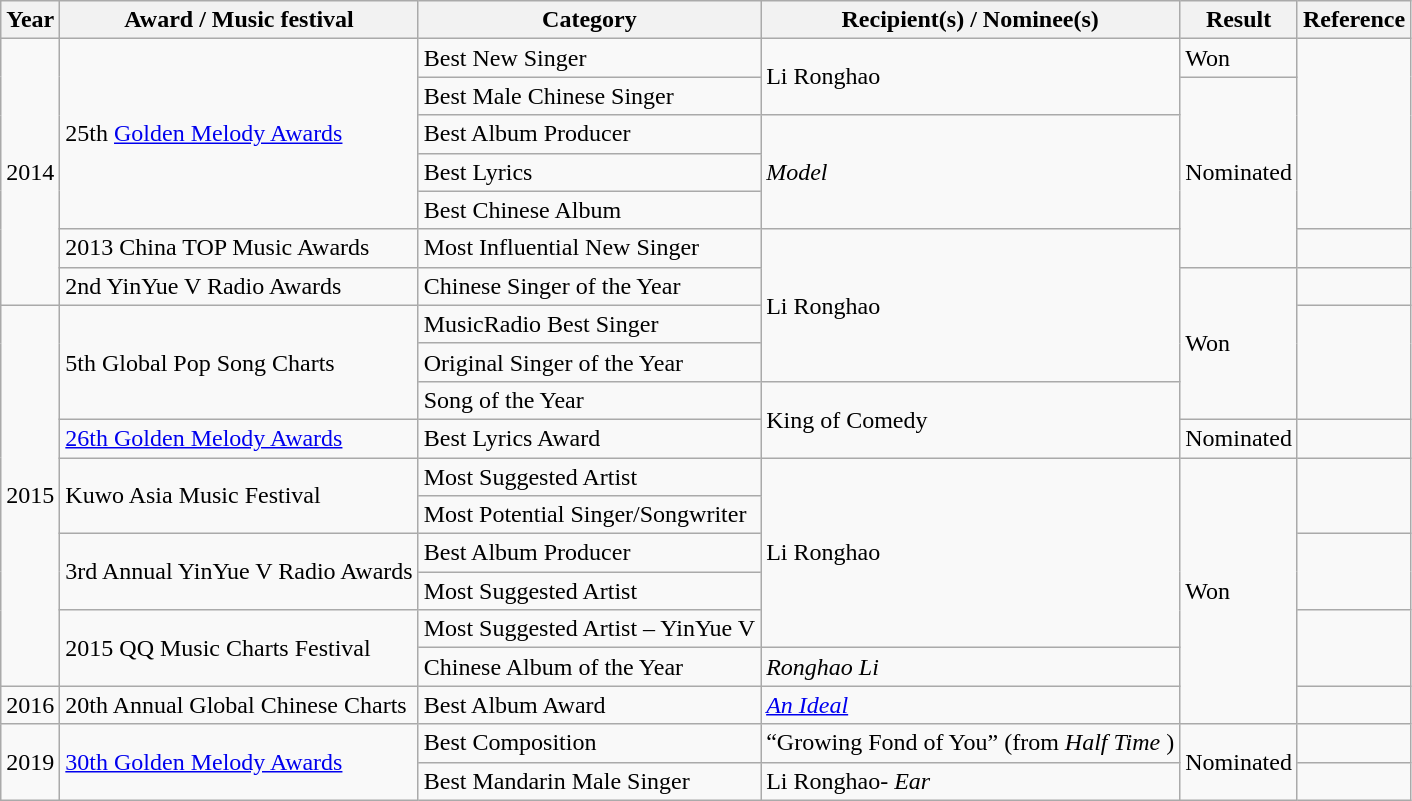<table class="wikitable sortable">
<tr>
<th>Year</th>
<th>Award / Music festival</th>
<th>Category</th>
<th>Recipient(s) / Nominee(s)</th>
<th>Result</th>
<th>Reference</th>
</tr>
<tr>
<td rowspan="7">2014</td>
<td rowspan="5">25th <a href='#'>Golden Melody Awards</a></td>
<td>Best New Singer</td>
<td rowspan="2">Li Ronghao</td>
<td>Won</td>
<td rowspan="5"></td>
</tr>
<tr>
<td>Best Male Chinese Singer</td>
<td rowspan="5">Nominated</td>
</tr>
<tr>
<td>Best Album Producer</td>
<td rowspan="3"><em>Model</em></td>
</tr>
<tr>
<td>Best Lyrics</td>
</tr>
<tr>
<td>Best Chinese Album</td>
</tr>
<tr>
<td>2013 China TOP Music Awards</td>
<td>Most Influential New Singer</td>
<td rowspan="4">Li Ronghao</td>
<td></td>
</tr>
<tr>
<td>2nd YinYue V Radio Awards</td>
<td>Chinese Singer of the Year</td>
<td rowspan="4">Won</td>
<td></td>
</tr>
<tr>
<td rowspan="10">2015</td>
<td rowspan="3">5th Global Pop Song Charts</td>
<td>MusicRadio Best Singer</td>
<td rowspan="3"></td>
</tr>
<tr>
<td>Original Singer of the Year</td>
</tr>
<tr>
<td>Song of the Year</td>
<td rowspan="2">King of Comedy</td>
</tr>
<tr>
<td><a href='#'>26th Golden Melody Awards</a></td>
<td>Best Lyrics Award</td>
<td>Nominated</td>
<td></td>
</tr>
<tr>
<td rowspan="2">Kuwo Asia Music Festival</td>
<td>Most Suggested Artist</td>
<td rowspan="5">Li Ronghao</td>
<td rowspan="7">Won</td>
<td rowspan="2"></td>
</tr>
<tr>
<td>Most Potential Singer/Songwriter</td>
</tr>
<tr>
<td rowspan="2">3rd Annual YinYue V Radio Awards</td>
<td>Best Album Producer</td>
<td rowspan="2"></td>
</tr>
<tr>
<td>Most Suggested Artist</td>
</tr>
<tr>
<td rowspan="2">2015 QQ Music Charts Festival</td>
<td>Most Suggested Artist – YinYue V</td>
<td rowspan="2"></td>
</tr>
<tr>
<td>Chinese Album of the Year</td>
<td><em>Ronghao Li</em></td>
</tr>
<tr>
<td>2016</td>
<td>20th Annual Global Chinese Charts</td>
<td>Best Album Award</td>
<td><em><a href='#'>An Ideal</a></em></td>
<td></td>
</tr>
<tr>
<td rowspan= "2">2019</td>
<td rowspan= "2"><a href='#'>30th Golden Melody Awards</a></td>
<td>Best Composition</td>
<td>“Growing Fond of You” (from <em>Half Time </em>)</td>
<td rowspan= "2">Nominated</td>
<td></td>
</tr>
<tr>
<td>Best Mandarin Male Singer</td>
<td>Li Ronghao- <em> Ear </em></td>
<td></td>
</tr>
</table>
